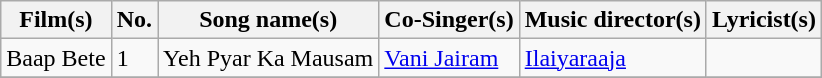<table class="wikitable sortable">
<tr>
<th>Film(s)</th>
<th>No.</th>
<th>Song name(s)</th>
<th>Co-Singer(s)</th>
<th>Music director(s)</th>
<th>Lyricist(s)</th>
</tr>
<tr>
<td>Baap Bete</td>
<td>1</td>
<td>Yeh Pyar Ka Mausam</td>
<td><a href='#'>Vani Jairam</a></td>
<td><a href='#'>Ilaiyaraaja</a></td>
<td></td>
</tr>
<tr>
</tr>
</table>
